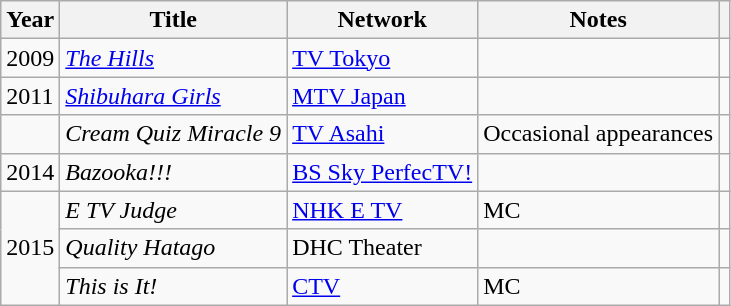<table class="wikitable">
<tr>
<th>Year</th>
<th>Title</th>
<th>Network</th>
<th>Notes</th>
<th></th>
</tr>
<tr>
<td>2009</td>
<td><em><a href='#'>The Hills</a></em></td>
<td><a href='#'>TV Tokyo</a></td>
<td></td>
<td></td>
</tr>
<tr>
<td>2011</td>
<td><em><a href='#'>Shibuhara Girls</a></em></td>
<td><a href='#'>MTV Japan</a></td>
<td></td>
<td></td>
</tr>
<tr>
<td></td>
<td><em>Cream Quiz Miracle 9</em></td>
<td><a href='#'>TV Asahi</a></td>
<td>Occasional appearances</td>
<td></td>
</tr>
<tr>
<td>2014</td>
<td><em>Bazooka!!!</em></td>
<td><a href='#'>BS Sky PerfecTV!</a></td>
<td></td>
<td></td>
</tr>
<tr>
<td rowspan="3">2015</td>
<td><em>E TV Judge</em></td>
<td><a href='#'>NHK E TV</a></td>
<td>MC</td>
<td></td>
</tr>
<tr>
<td><em>Quality Hatago</em></td>
<td>DHC Theater</td>
<td></td>
<td></td>
</tr>
<tr>
<td><em>This is It!</em></td>
<td><a href='#'>CTV</a></td>
<td>MC</td>
<td></td>
</tr>
</table>
